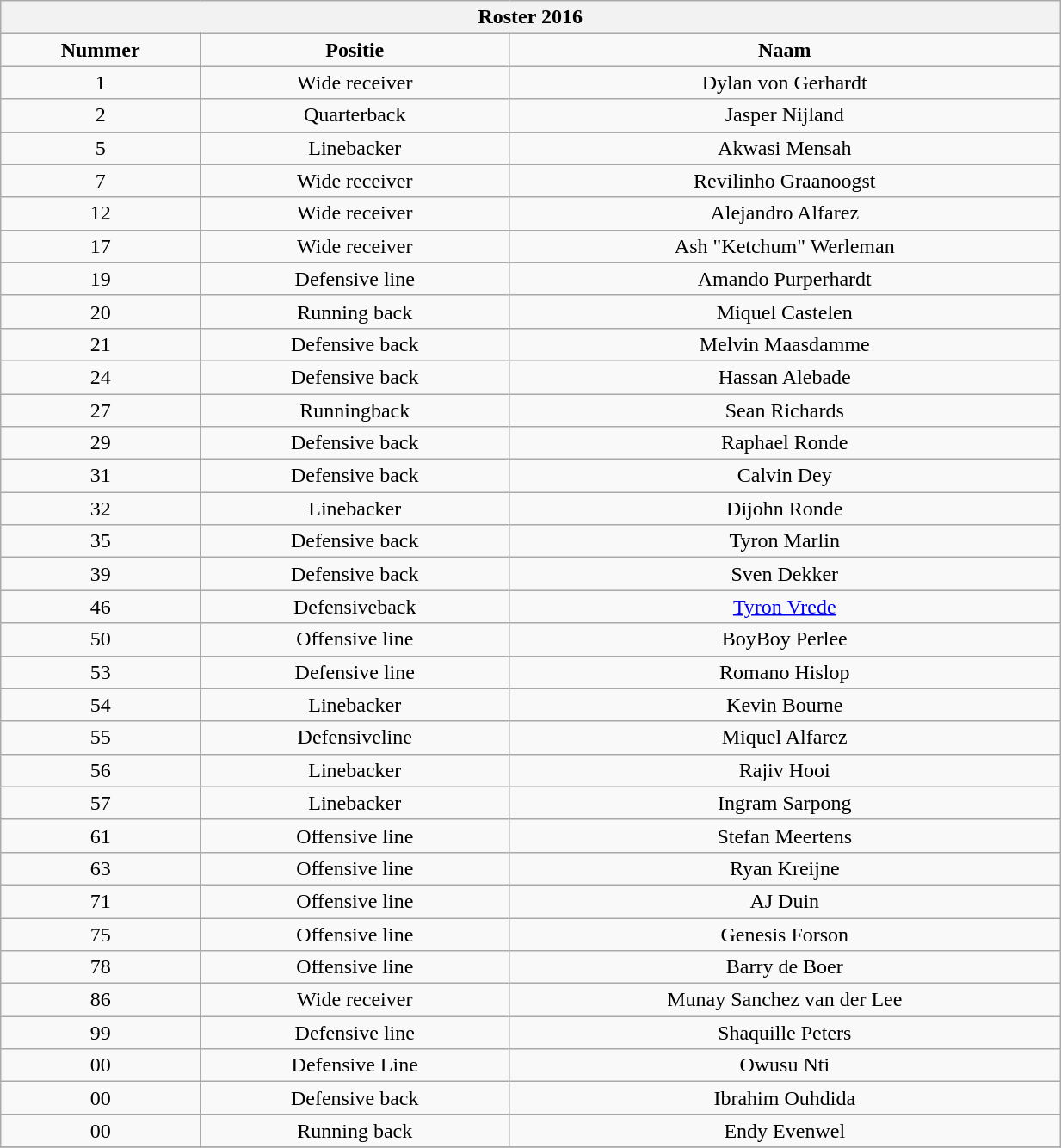<table class="wikitable" width="65%">
<tr>
<th colspan="5"><strong>Roster 2016</strong></th>
</tr>
<tr>
<td style="text-align:center;"><strong>Nummer</strong></td>
<td style="text-align:center;"><strong>Positie</strong></td>
<td style="text-align:center;"><strong>Naam</strong></td>
</tr>
<tr>
<td style="text-align:center;">1</td>
<td style="text-align:center;">Wide receiver</td>
<td style="text-align:center;">Dylan von Gerhardt</td>
</tr>
<tr>
<td style="text-align:center;">2</td>
<td style="text-align:center;">Quarterback</td>
<td style="text-align:center;">Jasper Nijland</td>
</tr>
<tr>
<td style="text-align:center;">5</td>
<td style="text-align:center;">Linebacker</td>
<td style="text-align:center;">Akwasi Mensah</td>
</tr>
<tr>
<td style="text-align:center;">7</td>
<td style="text-align:center;">Wide receiver</td>
<td style="text-align:center;">Revilinho Graanoogst</td>
</tr>
<tr>
<td style="text-align:center;">12</td>
<td style="text-align:center;">Wide receiver</td>
<td style="text-align:center;">Alejandro Alfarez</td>
</tr>
<tr>
<td style="text-align:center;">17</td>
<td style="text-align:center;">Wide receiver</td>
<td style="text-align:center;">Ash "Ketchum" Werleman</td>
</tr>
<tr>
<td style="text-align:center;">19</td>
<td style="text-align:center;">Defensive line</td>
<td style="text-align:center;">Amando Purperhardt</td>
</tr>
<tr>
<td style="text-align:center;">20</td>
<td style="text-align:center;">Running back</td>
<td style="text-align:center;">Miquel Castelen</td>
</tr>
<tr>
<td style="text-align:center;">21</td>
<td style="text-align:center;">Defensive back</td>
<td style="text-align:center;">Melvin Maasdamme</td>
</tr>
<tr>
<td style="text-align:center;">24</td>
<td style="text-align:center;">Defensive back</td>
<td style="text-align:center;">Hassan Alebade</td>
</tr>
<tr>
<td style="text-align:center;">27</td>
<td style="text-align:center;">Runningback</td>
<td style="text-align:center;">Sean Richards</td>
</tr>
<tr>
<td style="text-align:center;">29</td>
<td style="text-align:center;">Defensive back</td>
<td style="text-align:center;">Raphael Ronde</td>
</tr>
<tr>
<td style="text-align:center;">31</td>
<td style="text-align:center;">Defensive back</td>
<td style="text-align:center;">Calvin Dey</td>
</tr>
<tr>
<td style="text-align:center;">32</td>
<td style="text-align:center;">Linebacker</td>
<td style="text-align:center;">Dijohn Ronde</td>
</tr>
<tr>
<td style="text-align:center;">35</td>
<td style="text-align:center;">Defensive back</td>
<td style="text-align:center;">Tyron Marlin</td>
</tr>
<tr>
<td style="text-align:center;">39</td>
<td style="text-align:center;">Defensive back</td>
<td style="text-align:center;">Sven Dekker</td>
</tr>
<tr>
<td style="text-align:center;">46</td>
<td style="text-align:center;">Defensiveback</td>
<td style="text-align:center;"><a href='#'>Tyron Vrede</a></td>
</tr>
<tr>
<td style="text-align:center;">50</td>
<td style="text-align:center;">Offensive line</td>
<td style="text-align:center;">BoyBoy Perlee</td>
</tr>
<tr>
<td style="text-align:center;">53</td>
<td style="text-align:center;">Defensive line</td>
<td style="text-align:center;">Romano Hislop</td>
</tr>
<tr>
<td style="text-align:center;">54</td>
<td style="text-align:center;">Linebacker</td>
<td style="text-align:center;">Kevin Bourne</td>
</tr>
<tr>
<td style="text-align:center;">55</td>
<td style="text-align:center;">Defensiveline</td>
<td style="text-align:center;">Miquel Alfarez</td>
</tr>
<tr>
<td style="text-align:center;">56</td>
<td style="text-align:center;">Linebacker</td>
<td style="text-align:center;">Rajiv Hooi</td>
</tr>
<tr>
<td style="text-align:center;">57</td>
<td style="text-align:center;">Linebacker</td>
<td style="text-align:center;">Ingram Sarpong</td>
</tr>
<tr>
<td style="text-align:center;">61</td>
<td style="text-align:center;">Offensive line</td>
<td style="text-align:center;">Stefan Meertens</td>
</tr>
<tr>
<td style="text-align:center;">63</td>
<td style="text-align:center;">Offensive line</td>
<td style="text-align:center;">Ryan Kreijne</td>
</tr>
<tr>
<td style="text-align:center;">71</td>
<td style="text-align:center;">Offensive line</td>
<td style="text-align:center;">AJ Duin</td>
</tr>
<tr>
<td style="text-align:center;">75</td>
<td style="text-align:center;">Offensive line</td>
<td style="text-align:center;">Genesis Forson</td>
</tr>
<tr>
<td style="text-align:center;">78</td>
<td style="text-align:center;">Offensive line</td>
<td style="text-align:center;">Barry de Boer</td>
</tr>
<tr>
<td style="text-align:center;">86</td>
<td style="text-align:center;">Wide receiver</td>
<td style="text-align:center;">Munay Sanchez van der Lee</td>
</tr>
<tr>
<td style="text-align:center;">99</td>
<td style="text-align:center;">Defensive line</td>
<td style="text-align:center;">Shaquille Peters</td>
</tr>
<tr>
<td style="text-align:center;">00</td>
<td style="text-align:center;">Defensive Line</td>
<td style="text-align:center;">Owusu Nti</td>
</tr>
<tr>
<td style="text-align:center;">00</td>
<td style="text-align:center;">Defensive back</td>
<td style="text-align:center;">Ibrahim Ouhdida</td>
</tr>
<tr>
<td style="text-align:center;">00</td>
<td style="text-align:center;">Running back</td>
<td style="text-align:center;">Endy Evenwel</td>
</tr>
<tr>
</tr>
</table>
